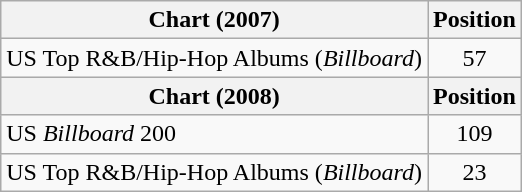<table class="wikitable plainrowheaders">
<tr>
<th>Chart (2007)</th>
<th>Position</th>
</tr>
<tr>
<td>US Top R&B/Hip-Hop Albums (<em>Billboard</em>)</td>
<td style="text-align:center">57</td>
</tr>
<tr>
<th>Chart (2008)</th>
<th>Position</th>
</tr>
<tr>
<td>US <em>Billboard</em> 200</td>
<td style="text-align:center">109</td>
</tr>
<tr>
<td>US Top R&B/Hip-Hop Albums (<em>Billboard</em>)</td>
<td style="text-align:center">23</td>
</tr>
</table>
